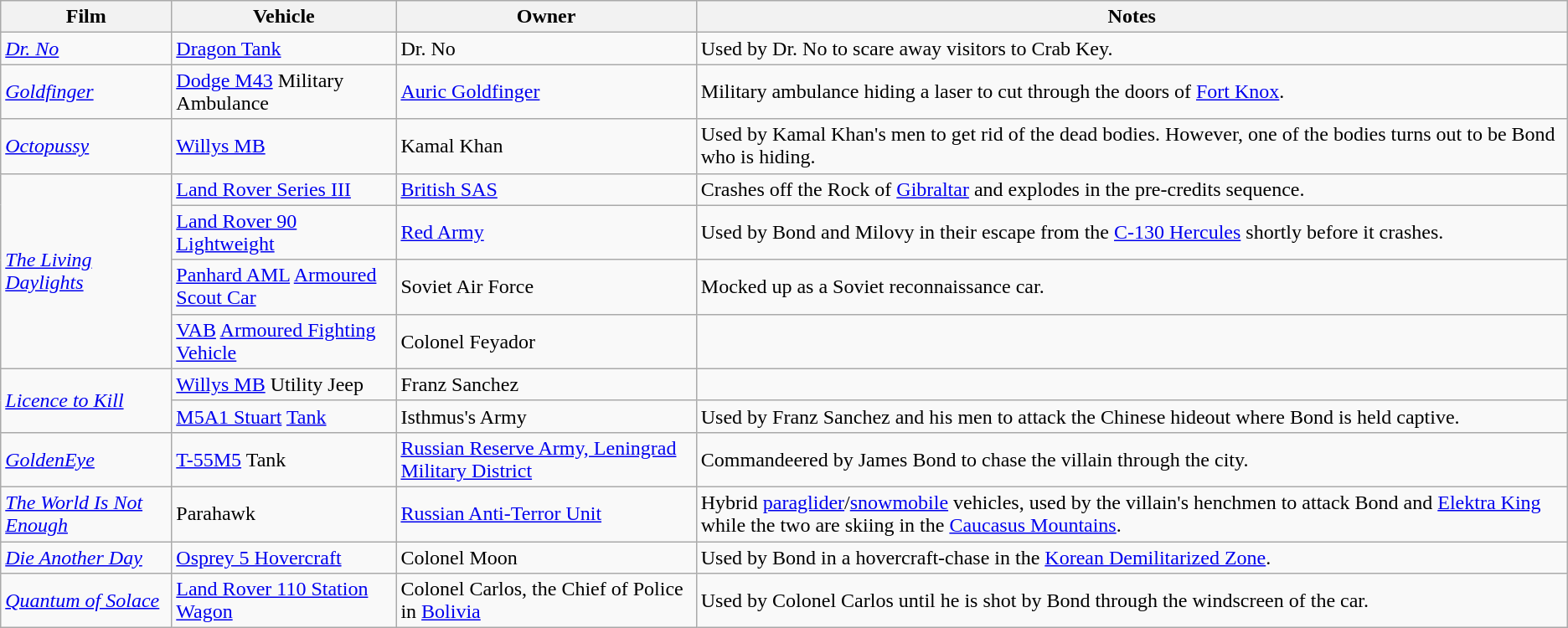<table class="wikitable sortable">
<tr>
<th>Film</th>
<th>Vehicle</th>
<th>Owner</th>
<th>Notes</th>
</tr>
<tr>
<td><em><a href='#'>Dr. No</a></em></td>
<td><a href='#'>Dragon Tank</a></td>
<td>Dr. No</td>
<td>Used by Dr. No to scare away visitors to Crab Key.</td>
</tr>
<tr>
<td><em><a href='#'>Goldfinger</a></em></td>
<td><a href='#'>Dodge M43</a> Military Ambulance</td>
<td><a href='#'>Auric Goldfinger</a></td>
<td>Military ambulance hiding a laser to cut through the doors of <a href='#'>Fort Knox</a>.</td>
</tr>
<tr>
<td><em><a href='#'>Octopussy</a></em></td>
<td><a href='#'>Willys MB</a></td>
<td>Kamal Khan</td>
<td>Used by Kamal Khan's men to get rid of the dead bodies. However, one of the bodies turns out to be Bond who is hiding.</td>
</tr>
<tr>
<td rowspan="4"><em><a href='#'>The Living Daylights</a></em></td>
<td><a href='#'>Land Rover Series III</a></td>
<td><a href='#'>British SAS</a></td>
<td>Crashes off the Rock of <a href='#'>Gibraltar</a> and explodes in the pre-credits sequence.</td>
</tr>
<tr>
<td><a href='#'>Land Rover 90 Lightweight</a></td>
<td><a href='#'>Red Army</a></td>
<td>Used by Bond and Milovy in their escape from the <a href='#'>C-130 Hercules</a> shortly before it crashes.</td>
</tr>
<tr>
<td><a href='#'>Panhard AML</a> <a href='#'>Armoured Scout Car</a></td>
<td>Soviet Air Force</td>
<td>Mocked up as a Soviet reconnaissance car.</td>
</tr>
<tr>
<td><a href='#'>VAB</a> <a href='#'>Armoured Fighting Vehicle</a></td>
<td>Colonel Feyador</td>
<td></td>
</tr>
<tr>
<td rowspan="2"><em><a href='#'>Licence to Kill</a></em></td>
<td><a href='#'>Willys MB</a> Utility Jeep</td>
<td>Franz Sanchez</td>
<td></td>
</tr>
<tr>
<td><a href='#'>M5A1 Stuart</a> <a href='#'>Tank</a></td>
<td>Isthmus's Army</td>
<td>Used by Franz Sanchez and his men to attack the Chinese hideout where Bond is held captive.</td>
</tr>
<tr>
<td><em><a href='#'>GoldenEye</a></em></td>
<td><a href='#'>T-55M5</a> Tank</td>
<td><a href='#'>Russian Reserve Army, Leningrad Military District</a></td>
<td>Commandeered by James Bond to chase the villain through the city.</td>
</tr>
<tr>
<td><em><a href='#'>The World Is Not Enough</a></em></td>
<td>Parahawk</td>
<td><a href='#'>Russian Anti-Terror Unit</a></td>
<td>Hybrid <a href='#'>paraglider</a>/<a href='#'>snowmobile</a> vehicles, used by the villain's henchmen to attack Bond and <a href='#'>Elektra King</a> while the two are skiing in the <a href='#'>Caucasus Mountains</a>.</td>
</tr>
<tr>
<td><em><a href='#'>Die Another Day</a></em></td>
<td><a href='#'>Osprey 5 Hovercraft</a></td>
<td>Colonel Moon</td>
<td>Used by Bond in a hovercraft-chase in the <a href='#'>Korean Demilitarized Zone</a>.</td>
</tr>
<tr>
<td><em><a href='#'>Quantum of Solace</a></em></td>
<td><a href='#'>Land Rover 110 Station Wagon</a></td>
<td>Colonel Carlos, the Chief of Police in <a href='#'>Bolivia</a></td>
<td>Used by Colonel Carlos until he is shot by Bond through the windscreen of the car.</td>
</tr>
</table>
